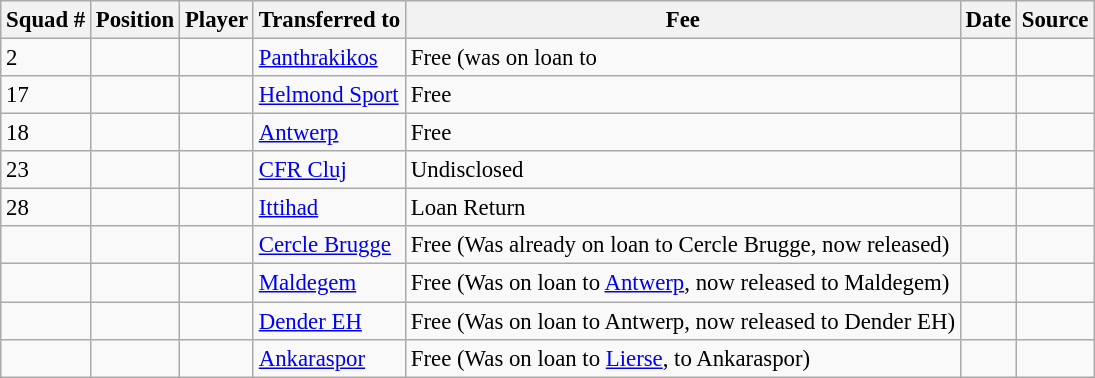<table class="wikitable sortable" style="text-align:center; font-size:95%; text-align:left">
<tr>
<th><strong>Squad #</strong></th>
<th><strong>Position</strong></th>
<th><strong>Player</strong></th>
<th><strong>Transferred to</strong></th>
<th><strong>Fee</strong></th>
<th><strong>Date</strong></th>
<th><strong>Source</strong></th>
</tr>
<tr>
<td>2</td>
<td></td>
<td></td>
<td> <a href='#'>Panthrakikos</a></td>
<td>Free (was on loan to</td>
<td></td>
<td></td>
</tr>
<tr>
<td>17</td>
<td></td>
<td></td>
<td> <a href='#'>Helmond Sport</a></td>
<td>Free</td>
<td></td>
<td></td>
</tr>
<tr>
<td>18</td>
<td></td>
<td></td>
<td> <a href='#'>Antwerp</a></td>
<td>Free</td>
<td></td>
<td></td>
</tr>
<tr>
<td>23</td>
<td></td>
<td></td>
<td> <a href='#'>CFR Cluj</a></td>
<td>Undisclosed</td>
<td></td>
<td></td>
</tr>
<tr>
<td>28</td>
<td></td>
<td></td>
<td> <a href='#'>Ittihad</a></td>
<td>Loan Return</td>
<td></td>
<td></td>
</tr>
<tr>
<td></td>
<td></td>
<td></td>
<td> <a href='#'>Cercle Brugge</a></td>
<td>Free (Was already on loan to Cercle Brugge, now released)</td>
<td></td>
<td></td>
</tr>
<tr>
<td></td>
<td></td>
<td></td>
<td> <a href='#'>Maldegem</a></td>
<td>Free (Was on loan to <a href='#'>Antwerp</a>, now released to Maldegem)</td>
<td></td>
<td></td>
</tr>
<tr>
<td></td>
<td></td>
<td></td>
<td> <a href='#'>Dender EH</a></td>
<td>Free (Was on loan to Antwerp, now released to Dender EH)</td>
<td></td>
<td></td>
</tr>
<tr>
<td></td>
<td></td>
<td></td>
<td> <a href='#'>Ankaraspor</a></td>
<td>Free (Was on loan to <a href='#'>Lierse</a>, to Ankaraspor)</td>
<td></td>
<td></td>
</tr>
</table>
